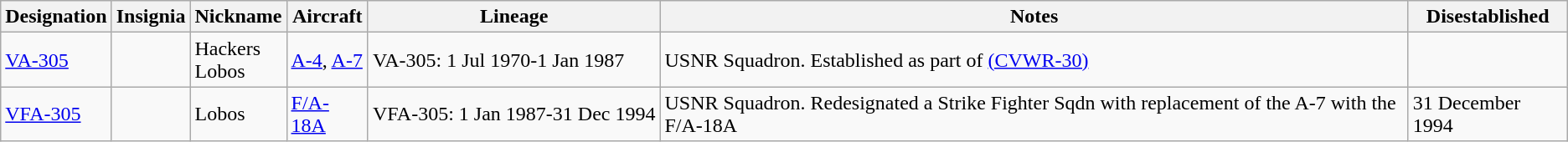<table class="wikitable">
<tr>
<th>Designation</th>
<th>Insignia</th>
<th>Nickname</th>
<th>Aircraft</th>
<th>Lineage</th>
<th>Notes</th>
<th>Disestablished</th>
</tr>
<tr>
<td><a href='#'>VA-305</a></td>
<td><br></td>
<td>Hackers<br>Lobos</td>
<td><a href='#'>A-4</a>, <a href='#'>A-7</a></td>
<td>VA-305: 1 Jul 1970-1 Jan 1987</td>
<td>USNR Squadron. Established as part of <a href='#'>(CVWR-30)</a></td>
</tr>
<tr>
<td><a href='#'>VFA-305</a></td>
<td></td>
<td>Lobos</td>
<td><a href='#'>F/A-18A</a></td>
<td style="white-space: nowrap;">VFA-305: 1 Jan 1987-31 Dec 1994</td>
<td>USNR Squadron. Redesignated a Strike Fighter Sqdn with replacement of the A-7 with the F/A-18A</td>
<td>31 December 1994</td>
</tr>
</table>
